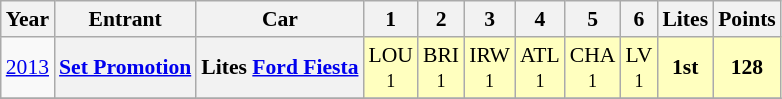<table class="wikitable" border="1" style="text-align:center; font-size:90%;">
<tr>
<th>Year</th>
<th>Entrant</th>
<th>Car</th>
<th>1</th>
<th>2</th>
<th>3</th>
<th>4</th>
<th>5</th>
<th>6</th>
<th>Lites</th>
<th>Points</th>
</tr>
<tr>
<td><a href='#'>2013</a></td>
<th><a href='#'>Set Promotion</a></th>
<th>Lites <a href='#'>Ford Fiesta</a></th>
<td style="background:#FFFFBF;">LOU<br><small>1</small></td>
<td style="background:#FFFFBF;">BRI<br><small>1</small></td>
<td style="background:#FFFFBF;">IRW<br><small>1</small></td>
<td style="background:#FFFFBF;">ATL<br><small>1</small></td>
<td style="background:#FFFFBF;">CHA<br><small>1</small></td>
<td style="background:#FFFFBF;">LV<br><small>1</small></td>
<th style="background:#FFFFBF;">1st</th>
<th style="background:#FFFFBF;">128</th>
</tr>
<tr>
</tr>
</table>
